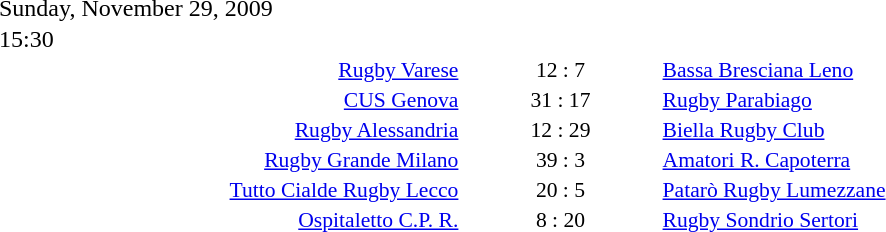<table style="width:70%;" cellspacing="1">
<tr>
<th width=35%></th>
<th width=15%></th>
<th></th>
</tr>
<tr>
<td>Sunday, November 29, 2009</td>
</tr>
<tr>
<td>15:30</td>
</tr>
<tr style=font-size:90%>
<td align=right><a href='#'>Rugby Varese</a></td>
<td align=center>12 : 7</td>
<td><a href='#'>Bassa Bresciana Leno</a></td>
</tr>
<tr style=font-size:90%>
<td align=right><a href='#'>CUS Genova</a></td>
<td align=center>31 : 17</td>
<td><a href='#'>Rugby Parabiago</a></td>
</tr>
<tr style=font-size:90%>
<td align=right><a href='#'>Rugby Alessandria</a></td>
<td align=center>12 : 29</td>
<td><a href='#'>Biella Rugby Club</a></td>
</tr>
<tr style=font-size:90%>
<td align=right><a href='#'>Rugby Grande Milano</a></td>
<td align=center>39 : 3</td>
<td><a href='#'>Amatori R. Capoterra</a></td>
</tr>
<tr style=font-size:90%>
<td align=right><a href='#'>Tutto Cialde Rugby Lecco</a></td>
<td align=center>20 : 5</td>
<td><a href='#'>Patarò Rugby Lumezzane</a></td>
</tr>
<tr style=font-size:90%>
<td align=right><a href='#'>Ospitaletto C.P. R.</a></td>
<td align=center>8 : 20</td>
<td><a href='#'>Rugby Sondrio Sertori</a></td>
</tr>
</table>
